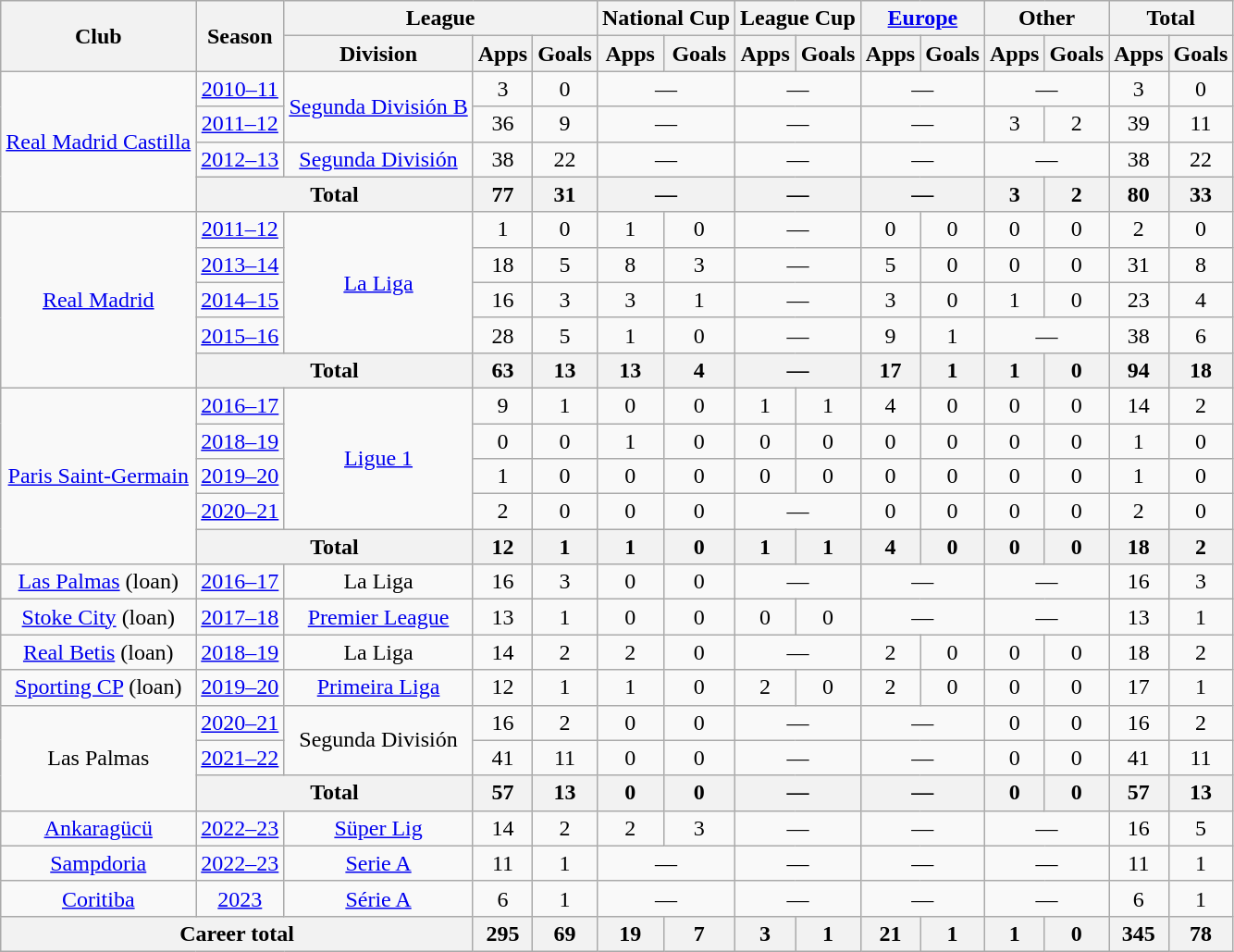<table class="wikitable" style="text-align: center">
<tr>
<th rowspan="2">Club</th>
<th rowspan="2">Season</th>
<th colspan="3">League</th>
<th colspan="2">National Cup</th>
<th colspan="2">League Cup</th>
<th colspan="2"><a href='#'>Europe</a></th>
<th colspan="2">Other</th>
<th colspan="2">Total</th>
</tr>
<tr>
<th>Division</th>
<th>Apps</th>
<th>Goals</th>
<th>Apps</th>
<th>Goals</th>
<th>Apps</th>
<th>Goals</th>
<th>Apps</th>
<th>Goals</th>
<th>Apps</th>
<th>Goals</th>
<th>Apps</th>
<th>Goals</th>
</tr>
<tr>
<td rowspan="4"><a href='#'>Real Madrid Castilla</a></td>
<td><a href='#'>2010–11</a></td>
<td rowspan="2"><a href='#'>Segunda División B</a></td>
<td>3</td>
<td>0</td>
<td colspan="2">—</td>
<td colspan="2">—</td>
<td colspan="2">—</td>
<td colspan="2">—</td>
<td>3</td>
<td>0</td>
</tr>
<tr>
<td><a href='#'>2011–12</a></td>
<td>36</td>
<td>9</td>
<td colspan="2">—</td>
<td colspan="2">—</td>
<td colspan="2">—</td>
<td>3</td>
<td>2</td>
<td>39</td>
<td>11</td>
</tr>
<tr>
<td><a href='#'>2012–13</a></td>
<td><a href='#'>Segunda División</a></td>
<td>38</td>
<td>22</td>
<td colspan="2">—</td>
<td colspan="2">—</td>
<td colspan="2">—</td>
<td colspan="2">—</td>
<td>38</td>
<td>22</td>
</tr>
<tr>
<th colspan="2">Total</th>
<th>77</th>
<th>31</th>
<th colspan="2">—</th>
<th colspan="2">—</th>
<th colspan="2">—</th>
<th>3</th>
<th>2</th>
<th>80</th>
<th>33</th>
</tr>
<tr>
<td rowspan="5"><a href='#'>Real Madrid</a></td>
<td><a href='#'>2011–12</a></td>
<td rowspan="4"><a href='#'>La Liga</a></td>
<td>1</td>
<td>0</td>
<td>1</td>
<td>0</td>
<td colspan="2">—</td>
<td>0</td>
<td>0</td>
<td>0</td>
<td>0</td>
<td>2</td>
<td>0</td>
</tr>
<tr>
<td><a href='#'>2013–14</a></td>
<td>18</td>
<td>5</td>
<td>8</td>
<td>3</td>
<td colspan="2">—</td>
<td>5</td>
<td>0</td>
<td>0</td>
<td>0</td>
<td>31</td>
<td>8</td>
</tr>
<tr>
<td><a href='#'>2014–15</a></td>
<td>16</td>
<td>3</td>
<td>3</td>
<td>1</td>
<td colspan="2">—</td>
<td>3</td>
<td>0</td>
<td>1</td>
<td>0</td>
<td>23</td>
<td>4</td>
</tr>
<tr>
<td><a href='#'>2015–16</a></td>
<td>28</td>
<td>5</td>
<td>1</td>
<td>0</td>
<td colspan="2">—</td>
<td>9</td>
<td>1</td>
<td colspan=2>—</td>
<td>38</td>
<td>6</td>
</tr>
<tr>
<th colspan="2">Total</th>
<th>63</th>
<th>13</th>
<th>13</th>
<th>4</th>
<th colspan="2">—</th>
<th>17</th>
<th>1</th>
<th>1</th>
<th>0</th>
<th>94</th>
<th>18</th>
</tr>
<tr>
<td rowspan="5"><a href='#'>Paris Saint-Germain</a></td>
<td><a href='#'>2016–17</a></td>
<td rowspan="4"><a href='#'>Ligue 1</a></td>
<td>9</td>
<td>1</td>
<td>0</td>
<td>0</td>
<td>1</td>
<td>1</td>
<td>4</td>
<td>0</td>
<td>0</td>
<td>0</td>
<td>14</td>
<td>2</td>
</tr>
<tr>
<td><a href='#'>2018–19</a></td>
<td>0</td>
<td>0</td>
<td>1</td>
<td>0</td>
<td>0</td>
<td>0</td>
<td>0</td>
<td>0</td>
<td>0</td>
<td>0</td>
<td>1</td>
<td>0</td>
</tr>
<tr>
<td><a href='#'>2019–20</a></td>
<td>1</td>
<td>0</td>
<td>0</td>
<td>0</td>
<td>0</td>
<td>0</td>
<td>0</td>
<td>0</td>
<td>0</td>
<td>0</td>
<td>1</td>
<td>0</td>
</tr>
<tr>
<td><a href='#'>2020–21</a></td>
<td>2</td>
<td>0</td>
<td>0</td>
<td>0</td>
<td colspan="2">—</td>
<td>0</td>
<td>0</td>
<td>0</td>
<td>0</td>
<td>2</td>
<td>0</td>
</tr>
<tr>
<th colspan="2">Total</th>
<th>12</th>
<th>1</th>
<th>1</th>
<th>0</th>
<th>1</th>
<th>1</th>
<th>4</th>
<th>0</th>
<th>0</th>
<th>0</th>
<th>18</th>
<th>2</th>
</tr>
<tr>
<td><a href='#'>Las Palmas</a> (loan)</td>
<td><a href='#'>2016–17</a></td>
<td>La Liga</td>
<td>16</td>
<td>3</td>
<td>0</td>
<td>0</td>
<td colspan="2">—</td>
<td colspan="2">—</td>
<td colspan="2">—</td>
<td>16</td>
<td>3</td>
</tr>
<tr>
<td><a href='#'>Stoke City</a> (loan)</td>
<td><a href='#'>2017–18</a></td>
<td><a href='#'>Premier League</a></td>
<td>13</td>
<td>1</td>
<td>0</td>
<td>0</td>
<td>0</td>
<td>0</td>
<td colspan="2">—</td>
<td colspan="2">—</td>
<td>13</td>
<td>1</td>
</tr>
<tr>
<td><a href='#'>Real Betis</a> (loan)</td>
<td><a href='#'>2018–19</a></td>
<td>La Liga</td>
<td>14</td>
<td>2</td>
<td>2</td>
<td>0</td>
<td colspan="2">—</td>
<td>2</td>
<td>0</td>
<td>0</td>
<td>0</td>
<td>18</td>
<td>2</td>
</tr>
<tr>
<td><a href='#'>Sporting CP</a> (loan)</td>
<td><a href='#'>2019–20</a></td>
<td><a href='#'>Primeira Liga</a></td>
<td>12</td>
<td>1</td>
<td>1</td>
<td>0</td>
<td>2</td>
<td>0</td>
<td>2</td>
<td>0</td>
<td>0</td>
<td>0</td>
<td>17</td>
<td>1</td>
</tr>
<tr>
<td rowspan="3">Las Palmas</td>
<td><a href='#'>2020–21</a></td>
<td rowspan="2">Segunda División</td>
<td>16</td>
<td>2</td>
<td>0</td>
<td>0</td>
<td colspan="2">—</td>
<td colspan="2">—</td>
<td>0</td>
<td>0</td>
<td>16</td>
<td>2</td>
</tr>
<tr>
<td><a href='#'>2021–22</a></td>
<td>41</td>
<td>11</td>
<td>0</td>
<td>0</td>
<td colspan="2">—</td>
<td colspan="2">—</td>
<td>0</td>
<td>0</td>
<td>41</td>
<td>11</td>
</tr>
<tr>
<th colspan="2">Total</th>
<th>57</th>
<th>13</th>
<th>0</th>
<th>0</th>
<th colspan="2">—</th>
<th colspan="2">—</th>
<th>0</th>
<th>0</th>
<th>57</th>
<th>13</th>
</tr>
<tr>
<td><a href='#'>Ankaragücü</a></td>
<td><a href='#'>2022–23</a></td>
<td><a href='#'>Süper Lig</a></td>
<td>14</td>
<td>2</td>
<td>2</td>
<td>3</td>
<td colspan="2">—</td>
<td colspan="2">—</td>
<td colspan="2">—</td>
<td>16</td>
<td>5</td>
</tr>
<tr>
<td><a href='#'>Sampdoria</a></td>
<td><a href='#'>2022–23</a></td>
<td><a href='#'>Serie A</a></td>
<td>11</td>
<td>1</td>
<td colspan="2">—</td>
<td colspan="2">—</td>
<td colspan="2">—</td>
<td colspan="2">—</td>
<td>11</td>
<td>1</td>
</tr>
<tr>
<td><a href='#'>Coritiba</a></td>
<td><a href='#'>2023</a></td>
<td><a href='#'>Série A</a></td>
<td>6</td>
<td>1</td>
<td colspan="2">—</td>
<td colspan="2">—</td>
<td colspan="2">—</td>
<td colspan="2">—</td>
<td>6</td>
<td>1</td>
</tr>
<tr>
<th colspan="3">Career total</th>
<th>295</th>
<th>69</th>
<th>19</th>
<th>7</th>
<th>3</th>
<th>1</th>
<th>21</th>
<th>1</th>
<th>1</th>
<th>0</th>
<th>345</th>
<th>78</th>
</tr>
</table>
